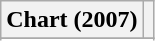<table class="wikitable sortable plainrowheaders" style="text-align:center">
<tr>
<th scope="col">Chart (2007)</th>
<th scope="col"></th>
</tr>
<tr>
</tr>
<tr>
</tr>
<tr>
</tr>
</table>
